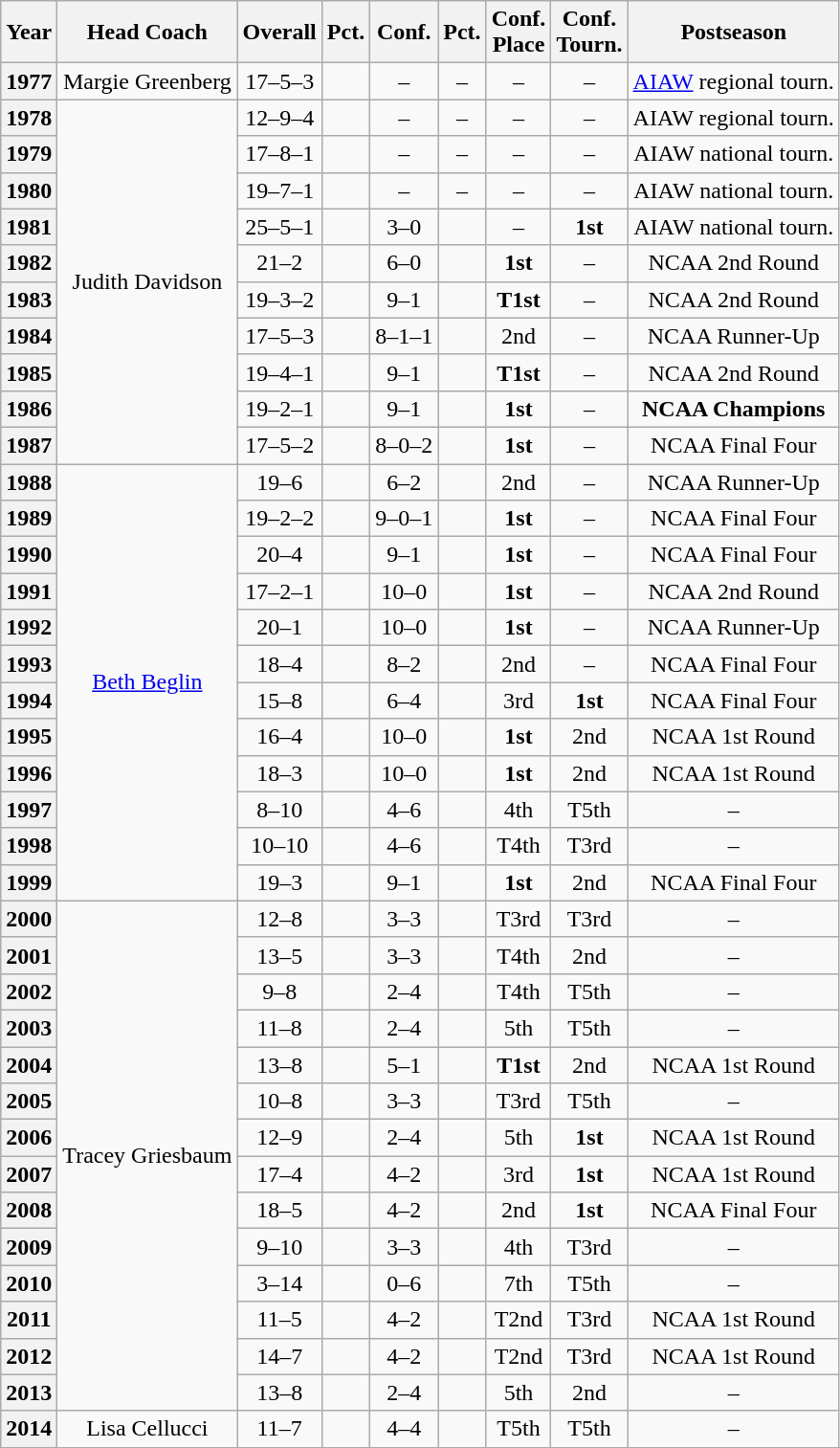<table class="wikitable" style="text-align: center;">
<tr>
<th>Year</th>
<th>Head Coach</th>
<th>Overall</th>
<th>Pct.</th>
<th>Conf.</th>
<th>Pct.</th>
<th>Conf. <br> Place</th>
<th>Conf. <br> Tourn.</th>
<th>Postseason</th>
</tr>
<tr>
<th>1977</th>
<td>Margie Greenberg</td>
<td>17–5–3</td>
<td></td>
<td>–</td>
<td>–</td>
<td>–</td>
<td>–</td>
<td><a href='#'>AIAW</a> regional tourn.</td>
</tr>
<tr>
<th>1978</th>
<td rowspan="10">Judith Davidson</td>
<td>12–9–4</td>
<td></td>
<td>–</td>
<td>–</td>
<td>–</td>
<td>–</td>
<td>AIAW regional tourn.</td>
</tr>
<tr>
<th>1979</th>
<td>17–8–1</td>
<td></td>
<td>–</td>
<td>–</td>
<td>–</td>
<td>–</td>
<td>AIAW national tourn.</td>
</tr>
<tr>
<th>1980</th>
<td>19–7–1</td>
<td></td>
<td>–</td>
<td>–</td>
<td>–</td>
<td>–</td>
<td>AIAW national tourn.</td>
</tr>
<tr>
<th>1981</th>
<td>25–5–1</td>
<td></td>
<td>3–0</td>
<td></td>
<td>–</td>
<td><strong>1st</strong></td>
<td>AIAW national tourn.</td>
</tr>
<tr>
<th>1982</th>
<td>21–2</td>
<td></td>
<td>6–0</td>
<td></td>
<td><strong>1st</strong></td>
<td>–</td>
<td>NCAA 2nd Round</td>
</tr>
<tr>
<th>1983</th>
<td>19–3–2</td>
<td></td>
<td>9–1</td>
<td></td>
<td><strong>T1st</strong></td>
<td>–</td>
<td>NCAA 2nd Round</td>
</tr>
<tr>
<th>1984</th>
<td>17–5–3</td>
<td></td>
<td>8–1–1</td>
<td></td>
<td>2nd</td>
<td>–</td>
<td>NCAA Runner-Up</td>
</tr>
<tr>
<th>1985</th>
<td>19–4–1</td>
<td></td>
<td>9–1</td>
<td></td>
<td><strong>T1st</strong></td>
<td>–</td>
<td>NCAA 2nd Round</td>
</tr>
<tr>
<th>1986</th>
<td>19–2–1</td>
<td></td>
<td>9–1</td>
<td></td>
<td><strong>1st</strong></td>
<td>–</td>
<td><strong>NCAA Champions</strong></td>
</tr>
<tr>
<th>1987</th>
<td>17–5–2</td>
<td></td>
<td>8–0–2</td>
<td></td>
<td><strong>1st</strong></td>
<td>–</td>
<td>NCAA Final Four</td>
</tr>
<tr>
<th>1988</th>
<td rowspan="12"><a href='#'>Beth Beglin</a></td>
<td>19–6</td>
<td></td>
<td>6–2</td>
<td></td>
<td>2nd</td>
<td>–</td>
<td>NCAA Runner-Up</td>
</tr>
<tr>
<th>1989</th>
<td>19–2–2</td>
<td></td>
<td>9–0–1</td>
<td></td>
<td><strong>1st</strong></td>
<td>–</td>
<td>NCAA Final Four</td>
</tr>
<tr>
<th>1990</th>
<td>20–4</td>
<td></td>
<td>9–1</td>
<td></td>
<td><strong>1st</strong></td>
<td>–</td>
<td>NCAA Final Four</td>
</tr>
<tr>
<th>1991</th>
<td>17–2–1</td>
<td></td>
<td>10–0</td>
<td></td>
<td><strong>1st</strong></td>
<td>–</td>
<td>NCAA 2nd Round</td>
</tr>
<tr>
<th>1992</th>
<td>20–1</td>
<td></td>
<td>10–0</td>
<td></td>
<td><strong>1st</strong></td>
<td>–</td>
<td>NCAA Runner-Up</td>
</tr>
<tr>
<th>1993</th>
<td>18–4</td>
<td></td>
<td>8–2</td>
<td></td>
<td>2nd</td>
<td>–</td>
<td>NCAA Final Four</td>
</tr>
<tr>
<th>1994</th>
<td>15–8</td>
<td></td>
<td>6–4</td>
<td></td>
<td>3rd</td>
<td><strong>1st</strong></td>
<td>NCAA Final Four</td>
</tr>
<tr>
<th>1995</th>
<td>16–4</td>
<td></td>
<td>10–0</td>
<td></td>
<td><strong>1st</strong></td>
<td>2nd</td>
<td>NCAA 1st Round</td>
</tr>
<tr>
<th>1996</th>
<td>18–3</td>
<td></td>
<td>10–0</td>
<td></td>
<td><strong>1st</strong></td>
<td>2nd</td>
<td>NCAA 1st Round</td>
</tr>
<tr>
<th>1997</th>
<td>8–10</td>
<td></td>
<td>4–6</td>
<td></td>
<td>4th</td>
<td>T5th</td>
<td>–</td>
</tr>
<tr>
<th>1998</th>
<td>10–10</td>
<td></td>
<td>4–6</td>
<td></td>
<td>T4th</td>
<td>T3rd</td>
<td>–</td>
</tr>
<tr>
<th>1999</th>
<td>19–3</td>
<td></td>
<td>9–1</td>
<td></td>
<td><strong>1st</strong></td>
<td>2nd</td>
<td>NCAA Final Four</td>
</tr>
<tr>
<th>2000</th>
<td rowspan="14">Tracey Griesbaum</td>
<td>12–8</td>
<td></td>
<td>3–3</td>
<td></td>
<td>T3rd</td>
<td>T3rd</td>
<td>–</td>
</tr>
<tr>
<th>2001</th>
<td>13–5</td>
<td></td>
<td>3–3</td>
<td></td>
<td>T4th</td>
<td>2nd</td>
<td>–</td>
</tr>
<tr>
<th>2002</th>
<td>9–8</td>
<td></td>
<td>2–4</td>
<td></td>
<td>T4th</td>
<td>T5th</td>
<td>–</td>
</tr>
<tr>
<th>2003</th>
<td>11–8</td>
<td></td>
<td>2–4</td>
<td></td>
<td>5th</td>
<td>T5th</td>
<td>–</td>
</tr>
<tr>
<th>2004</th>
<td>13–8</td>
<td></td>
<td>5–1</td>
<td></td>
<td><strong>T1st</strong></td>
<td>2nd</td>
<td>NCAA 1st Round</td>
</tr>
<tr>
<th>2005</th>
<td>10–8</td>
<td></td>
<td>3–3</td>
<td></td>
<td>T3rd</td>
<td>T5th</td>
<td>–</td>
</tr>
<tr>
<th>2006</th>
<td>12–9</td>
<td></td>
<td>2–4</td>
<td></td>
<td>5th</td>
<td><strong>1st</strong></td>
<td>NCAA 1st Round</td>
</tr>
<tr>
<th>2007</th>
<td>17–4</td>
<td></td>
<td>4–2</td>
<td></td>
<td>3rd</td>
<td><strong>1st</strong></td>
<td>NCAA 1st Round</td>
</tr>
<tr>
<th>2008</th>
<td>18–5</td>
<td></td>
<td>4–2</td>
<td></td>
<td>2nd</td>
<td><strong>1st</strong></td>
<td>NCAA Final Four</td>
</tr>
<tr>
<th>2009</th>
<td>9–10</td>
<td></td>
<td>3–3</td>
<td></td>
<td>4th</td>
<td>T3rd</td>
<td>–</td>
</tr>
<tr>
<th>2010</th>
<td>3–14</td>
<td></td>
<td>0–6</td>
<td></td>
<td>7th</td>
<td>T5th</td>
<td>–</td>
</tr>
<tr>
<th>2011</th>
<td>11–5</td>
<td></td>
<td>4–2</td>
<td></td>
<td>T2nd</td>
<td>T3rd</td>
<td>NCAA 1st Round</td>
</tr>
<tr>
<th>2012</th>
<td>14–7</td>
<td></td>
<td>4–2</td>
<td></td>
<td>T2nd</td>
<td>T3rd</td>
<td>NCAA 1st Round</td>
</tr>
<tr>
<th>2013</th>
<td>13–8</td>
<td></td>
<td>2–4</td>
<td></td>
<td>5th</td>
<td>2nd</td>
<td>–</td>
</tr>
<tr>
<th>2014</th>
<td rowspan="1">Lisa Cellucci</td>
<td>11–7</td>
<td></td>
<td>4–4</td>
<td></td>
<td>T5th</td>
<td>T5th</td>
<td>–</td>
</tr>
<tr>
</tr>
</table>
